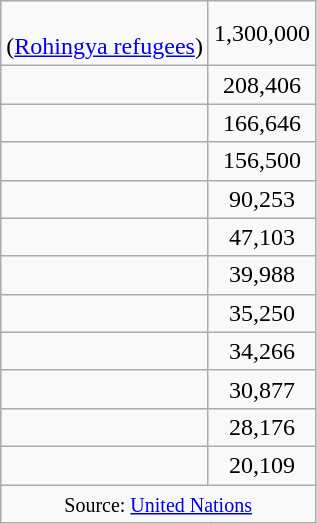<table class="wikitable">
<tr>
<td><br>(<a href='#'>Rohingya refugees</a>)</td>
<td style="text-align:center;">1,300,000</td>
</tr>
<tr>
<td></td>
<td style="text-align:center;">208,406</td>
</tr>
<tr>
<td></td>
<td style="text-align:center;">166,646</td>
</tr>
<tr>
<td></td>
<td style="text-align:center;">156,500</td>
</tr>
<tr>
<td></td>
<td style="text-align:center;">90,253</td>
</tr>
<tr>
<td></td>
<td style="text-align:center;">47,103</td>
</tr>
<tr>
<td></td>
<td style="text-align:center;">39,988</td>
</tr>
<tr>
<td></td>
<td style="text-align:center;">35,250</td>
</tr>
<tr>
<td></td>
<td style="text-align:center;">34,266</td>
</tr>
<tr>
<td></td>
<td style="text-align:center;">30,877</td>
</tr>
<tr>
<td></td>
<td style="text-align:center;">28,176</td>
</tr>
<tr>
<td></td>
<td style="text-align:center;">20,109</td>
</tr>
<tr>
<td colspan=2 style="text-align:center;"><small>Source: <a href='#'>United Nations</a></small></td>
</tr>
</table>
